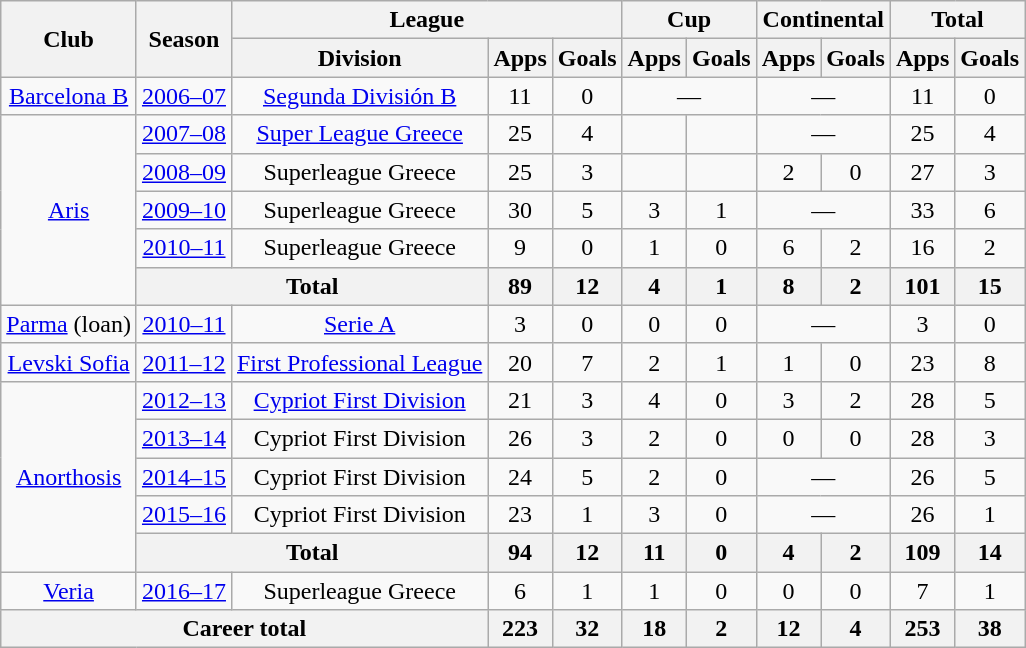<table class="wikitable" style="text-align: center;">
<tr>
<th rowspan="2">Club</th>
<th rowspan="2">Season</th>
<th colspan="3">League</th>
<th colspan="2">Cup</th>
<th colspan="2">Continental</th>
<th colspan="2">Total</th>
</tr>
<tr>
<th>Division</th>
<th>Apps</th>
<th>Goals</th>
<th>Apps</th>
<th>Goals</th>
<th>Apps</th>
<th>Goals</th>
<th>Apps</th>
<th>Goals</th>
</tr>
<tr>
<td rowspan="1"><a href='#'>Barcelona B</a></td>
<td><a href='#'>2006–07</a></td>
<td><a href='#'>Segunda División B</a></td>
<td>11</td>
<td>0</td>
<td colspan="2">—</td>
<td colspan="2">—</td>
<td>11</td>
<td>0</td>
</tr>
<tr>
<td rowspan="5"><a href='#'>Aris</a></td>
<td><a href='#'>2007–08</a></td>
<td><a href='#'>Super League Greece</a></td>
<td>25</td>
<td>4</td>
<td></td>
<td></td>
<td colspan="2">—</td>
<td>25</td>
<td>4</td>
</tr>
<tr>
<td><a href='#'>2008–09</a></td>
<td>Superleague Greece</td>
<td>25</td>
<td>3</td>
<td></td>
<td></td>
<td>2</td>
<td>0</td>
<td>27</td>
<td>3</td>
</tr>
<tr>
<td><a href='#'>2009–10</a></td>
<td>Superleague Greece</td>
<td>30</td>
<td>5</td>
<td>3</td>
<td>1</td>
<td colspan="2">—</td>
<td>33</td>
<td>6</td>
</tr>
<tr>
<td><a href='#'>2010–11</a></td>
<td>Superleague Greece</td>
<td>9</td>
<td>0</td>
<td>1</td>
<td>0</td>
<td>6</td>
<td>2</td>
<td>16</td>
<td>2</td>
</tr>
<tr>
<th colspan="2">Total</th>
<th>89</th>
<th>12</th>
<th>4</th>
<th>1</th>
<th>8</th>
<th>2</th>
<th>101</th>
<th>15</th>
</tr>
<tr>
<td><a href='#'>Parma</a> (loan)</td>
<td><a href='#'>2010–11</a></td>
<td><a href='#'>Serie A</a></td>
<td>3</td>
<td>0</td>
<td>0</td>
<td>0</td>
<td colspan="2">—</td>
<td>3</td>
<td>0</td>
</tr>
<tr>
<td><a href='#'>Levski Sofia</a></td>
<td><a href='#'>2011–12</a></td>
<td><a href='#'>First Professional League</a></td>
<td>20</td>
<td>7</td>
<td>2</td>
<td>1</td>
<td>1</td>
<td>0</td>
<td>23</td>
<td>8</td>
</tr>
<tr>
<td rowspan="5"><a href='#'>Anorthosis</a></td>
<td><a href='#'>2012–13</a></td>
<td><a href='#'>Cypriot First Division</a></td>
<td>21</td>
<td>3</td>
<td>4</td>
<td>0</td>
<td>3</td>
<td>2</td>
<td>28</td>
<td>5</td>
</tr>
<tr>
<td><a href='#'>2013–14</a></td>
<td>Cypriot First Division</td>
<td>26</td>
<td>3</td>
<td>2</td>
<td>0</td>
<td>0</td>
<td>0</td>
<td>28</td>
<td>3</td>
</tr>
<tr>
<td><a href='#'>2014–15</a></td>
<td>Cypriot First Division</td>
<td>24</td>
<td>5</td>
<td>2</td>
<td>0</td>
<td colspan="2">—</td>
<td>26</td>
<td>5</td>
</tr>
<tr>
<td><a href='#'>2015–16</a></td>
<td>Cypriot First Division</td>
<td>23</td>
<td>1</td>
<td>3</td>
<td>0</td>
<td colspan="2">—</td>
<td>26</td>
<td>1</td>
</tr>
<tr>
<th colspan="2">Total</th>
<th>94</th>
<th>12</th>
<th>11</th>
<th>0</th>
<th>4</th>
<th>2</th>
<th>109</th>
<th>14</th>
</tr>
<tr>
<td rowspan="1"><a href='#'>Veria</a></td>
<td><a href='#'>2016–17</a></td>
<td>Superleague Greece</td>
<td>6</td>
<td>1</td>
<td>1</td>
<td>0</td>
<td>0</td>
<td>0</td>
<td>7</td>
<td>1</td>
</tr>
<tr>
<th colspan="3">Career total</th>
<th>223</th>
<th>32</th>
<th>18</th>
<th>2</th>
<th>12</th>
<th>4</th>
<th>253</th>
<th>38</th>
</tr>
</table>
